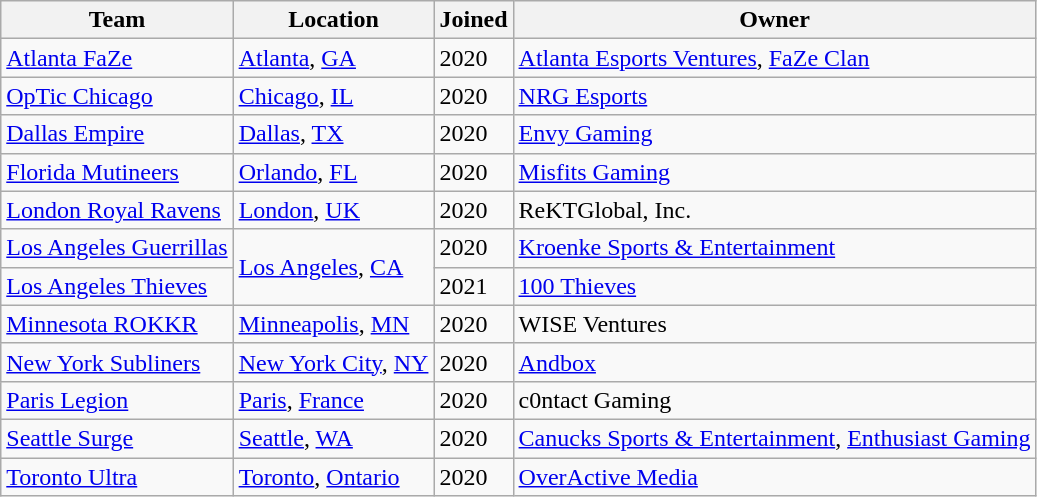<table class="wikitable">
<tr>
<th>Team</th>
<th>Location</th>
<th>Joined</th>
<th>Owner</th>
</tr>
<tr>
<td><a href='#'>Atlanta FaZe</a></td>
<td> <a href='#'>Atlanta</a>, <a href='#'>GA</a></td>
<td>2020</td>
<td><a href='#'>Atlanta Esports Ventures</a>, <a href='#'>FaZe Clan</a></td>
</tr>
<tr>
<td><a href='#'>OpTic Chicago</a></td>
<td> <a href='#'>Chicago</a>, <a href='#'>IL</a></td>
<td>2020</td>
<td><a href='#'>NRG Esports</a></td>
</tr>
<tr>
<td><a href='#'>Dallas Empire</a></td>
<td> <a href='#'>Dallas</a>, <a href='#'>TX</a></td>
<td>2020</td>
<td><a href='#'>Envy Gaming</a></td>
</tr>
<tr>
<td><a href='#'>Florida Mutineers</a></td>
<td> <a href='#'>Orlando</a>, <a href='#'>FL</a></td>
<td>2020</td>
<td><a href='#'>Misfits Gaming</a></td>
</tr>
<tr>
<td><a href='#'>London Royal Ravens</a></td>
<td> <a href='#'>London</a>, <a href='#'>UK</a></td>
<td>2020</td>
<td>ReKTGlobal, Inc.</td>
</tr>
<tr>
<td><a href='#'>Los Angeles Guerrillas</a></td>
<td rowspan="2"> <a href='#'>Los Angeles</a>, <a href='#'>CA</a></td>
<td>2020</td>
<td><a href='#'>Kroenke Sports & Entertainment</a></td>
</tr>
<tr>
<td><a href='#'>Los Angeles Thieves</a></td>
<td>2021</td>
<td><a href='#'>100 Thieves</a></td>
</tr>
<tr>
<td><a href='#'>Minnesota ROKKR</a></td>
<td> <a href='#'>Minneapolis</a>, <a href='#'>MN</a></td>
<td>2020</td>
<td>WISE Ventures</td>
</tr>
<tr>
<td><a href='#'>New York Subliners</a></td>
<td> <a href='#'>New York City</a>, <a href='#'>NY</a></td>
<td>2020</td>
<td><a href='#'>Andbox</a></td>
</tr>
<tr>
<td><a href='#'>Paris Legion</a></td>
<td> <a href='#'>Paris</a>, <a href='#'>France</a></td>
<td>2020</td>
<td>c0ntact Gaming</td>
</tr>
<tr>
<td><a href='#'>Seattle Surge</a></td>
<td> <a href='#'>Seattle</a>, <a href='#'>WA</a></td>
<td>2020</td>
<td><a href='#'>Canucks Sports & Entertainment</a>, <a href='#'>Enthusiast Gaming</a></td>
</tr>
<tr>
<td><a href='#'>Toronto Ultra</a></td>
<td> <a href='#'>Toronto</a>, <a href='#'>Ontario</a></td>
<td>2020</td>
<td><a href='#'>OverActive Media</a></td>
</tr>
</table>
